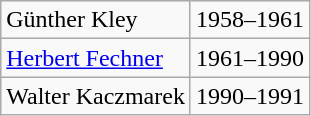<table class=wikitable>
<tr>
<td>Günther Kley</td>
<td>1958–1961</td>
</tr>
<tr>
<td><a href='#'>Herbert Fechner</a></td>
<td>1961–1990</td>
</tr>
<tr>
<td>Walter Kaczmarek</td>
<td>1990–1991</td>
</tr>
</table>
